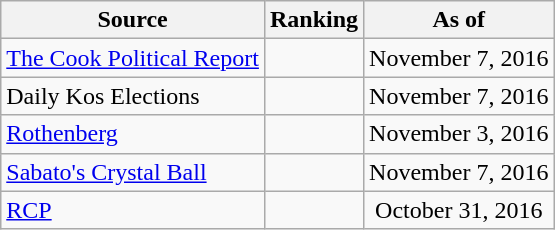<table class="wikitable" style="text-align:center">
<tr>
<th>Source</th>
<th>Ranking</th>
<th>As of</th>
</tr>
<tr>
<td align=left><a href='#'>The Cook Political Report</a></td>
<td></td>
<td>November 7, 2016</td>
</tr>
<tr>
<td align=left>Daily Kos Elections</td>
<td></td>
<td>November 7, 2016</td>
</tr>
<tr>
<td align=left><a href='#'>Rothenberg</a></td>
<td></td>
<td>November 3, 2016</td>
</tr>
<tr>
<td align=left><a href='#'>Sabato's Crystal Ball</a></td>
<td></td>
<td>November 7, 2016</td>
</tr>
<tr>
<td align="left"><a href='#'>RCP</a></td>
<td></td>
<td>October 31, 2016</td>
</tr>
</table>
